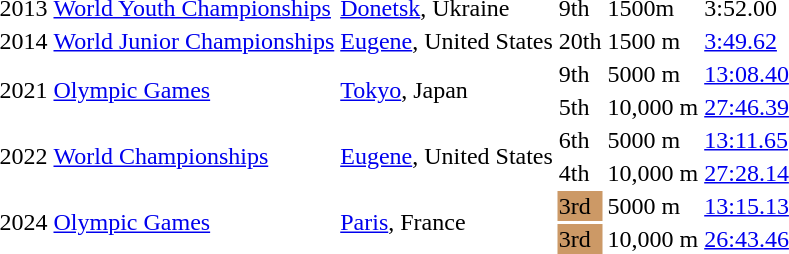<table>
<tr>
<td>2013</td>
<td><a href='#'>World Youth Championships</a></td>
<td><a href='#'>Donetsk</a>, Ukraine</td>
<td>9th</td>
<td>1500m</td>
<td>3:52.00</td>
</tr>
<tr>
<td>2014</td>
<td><a href='#'>World Junior Championships</a></td>
<td><a href='#'>Eugene</a>, United States</td>
<td>20th</td>
<td>1500 m</td>
<td><a href='#'>3:49.62</a></td>
</tr>
<tr>
<td rowspan=2>2021</td>
<td rowspan=2><a href='#'>Olympic Games</a></td>
<td rowspan=2><a href='#'>Tokyo</a>, Japan</td>
<td>9th</td>
<td>5000 m</td>
<td><a href='#'>13:08.40</a></td>
</tr>
<tr>
<td>5th</td>
<td>10,000 m</td>
<td><a href='#'>27:46.39</a></td>
</tr>
<tr>
<td rowspan=2>2022</td>
<td rowspan=2><a href='#'>World Championships</a></td>
<td rowspan=2><a href='#'>Eugene</a>, United States</td>
<td>6th</td>
<td>5000 m</td>
<td><a href='#'>13:11.65</a></td>
</tr>
<tr>
<td>4th</td>
<td>10,000 m</td>
<td><a href='#'>27:28.14</a></td>
</tr>
<tr>
<td rowspan=2>2024</td>
<td rowspan=2><a href='#'>Olympic Games</a></td>
<td rowspan=2><a href='#'>Paris</a>, France</td>
<td bgcolor=cc9966>3rd</td>
<td>5000 m</td>
<td><a href='#'>13:15.13</a></td>
</tr>
<tr>
<td bgcolor=cc9966>3rd</td>
<td>10,000 m</td>
<td><a href='#'>26:43.46</a></td>
</tr>
</table>
